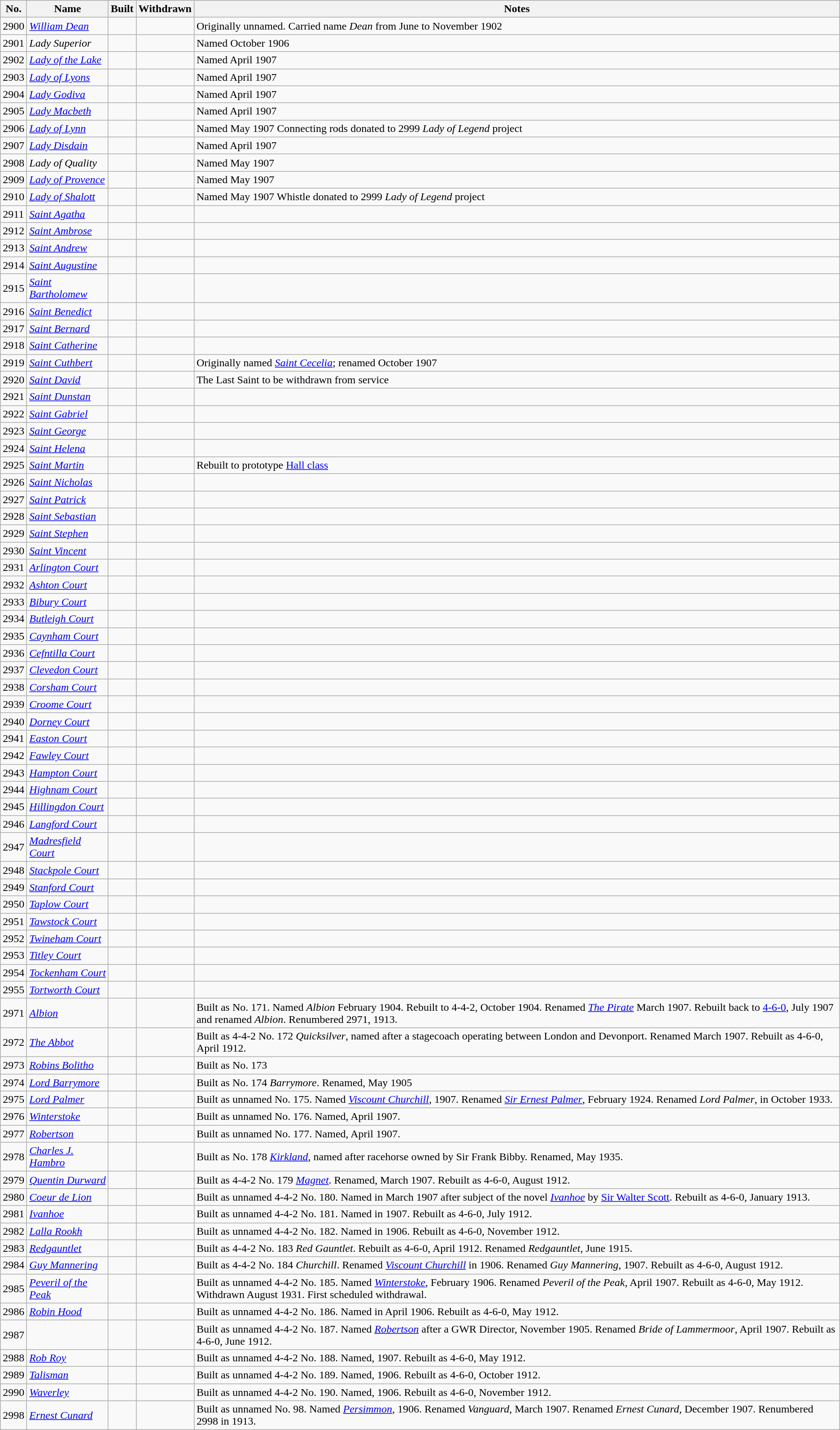<table class="wikitable sortable">
<tr>
<th>No.</th>
<th>Name</th>
<th>Built</th>
<th>Withdrawn</th>
<th>Notes</th>
</tr>
<tr>
<td>2900</td>
<td><em><a href='#'>William Dean</a></em></td>
<td></td>
<td></td>
<td>Originally unnamed. Carried name <em>Dean</em> from June to November 1902</td>
</tr>
<tr>
<td>2901</td>
<td><em>Lady Superior</em></td>
<td></td>
<td></td>
<td>Named October 1906</td>
</tr>
<tr>
<td>2902</td>
<td><em><a href='#'>Lady of the Lake</a></em></td>
<td></td>
<td></td>
<td>Named April 1907</td>
</tr>
<tr>
<td>2903</td>
<td><em><a href='#'>Lady of Lyons</a></em></td>
<td></td>
<td></td>
<td>Named April 1907</td>
</tr>
<tr>
<td>2904</td>
<td><em><a href='#'>Lady Godiva</a></em></td>
<td></td>
<td></td>
<td>Named April 1907</td>
</tr>
<tr>
<td>2905</td>
<td><em><a href='#'>Lady Macbeth</a></em></td>
<td></td>
<td></td>
<td>Named April 1907</td>
</tr>
<tr>
<td>2906</td>
<td><em><a href='#'>Lady of Lynn</a></em></td>
<td></td>
<td></td>
<td>Named May 1907 Connecting rods donated to 2999 <em>Lady of Legend</em> project</td>
</tr>
<tr>
<td>2907</td>
<td><em><a href='#'>Lady Disdain</a></em></td>
<td></td>
<td></td>
<td>Named April 1907</td>
</tr>
<tr>
<td>2908</td>
<td><em>Lady of Quality</em></td>
<td></td>
<td></td>
<td>Named May 1907</td>
</tr>
<tr>
<td>2909</td>
<td><em><a href='#'>Lady of Provence</a></em></td>
<td></td>
<td></td>
<td>Named May 1907</td>
</tr>
<tr>
<td>2910</td>
<td><em><a href='#'>Lady of Shalott</a></em></td>
<td></td>
<td></td>
<td>Named May 1907 Whistle donated to 2999 <em>Lady of Legend</em> project</td>
</tr>
<tr>
<td>2911</td>
<td><em><a href='#'>Saint Agatha</a></em></td>
<td></td>
<td></td>
<td></td>
</tr>
<tr>
<td>2912</td>
<td><em><a href='#'>Saint Ambrose</a></em></td>
<td></td>
<td></td>
<td></td>
</tr>
<tr>
<td>2913</td>
<td><em><a href='#'>Saint Andrew</a></em></td>
<td></td>
<td></td>
<td></td>
</tr>
<tr>
<td>2914</td>
<td><em><a href='#'>Saint Augustine</a></em></td>
<td></td>
<td></td>
<td></td>
</tr>
<tr>
<td>2915</td>
<td><em><a href='#'>Saint Bartholomew</a></em></td>
<td></td>
<td></td>
<td></td>
</tr>
<tr>
<td>2916</td>
<td><em><a href='#'>Saint Benedict</a></em></td>
<td></td>
<td></td>
<td></td>
</tr>
<tr>
<td>2917</td>
<td><em><a href='#'>Saint Bernard</a></em></td>
<td></td>
<td></td>
<td></td>
</tr>
<tr>
<td>2918</td>
<td><em><a href='#'>Saint Catherine</a></em></td>
<td></td>
<td></td>
<td></td>
</tr>
<tr>
<td>2919</td>
<td><em><a href='#'>Saint Cuthbert</a></em></td>
<td></td>
<td></td>
<td>Originally named <em><a href='#'>Saint Cecelia</a></em>; renamed October 1907</td>
</tr>
<tr>
<td>2920</td>
<td><em><a href='#'>Saint David</a></em></td>
<td></td>
<td></td>
<td>The Last Saint to be withdrawn from service</td>
</tr>
<tr>
<td>2921</td>
<td><em><a href='#'>Saint Dunstan</a></em></td>
<td></td>
<td></td>
<td></td>
</tr>
<tr>
<td>2922</td>
<td><em><a href='#'>Saint Gabriel</a></em></td>
<td></td>
<td></td>
<td></td>
</tr>
<tr>
<td>2923</td>
<td><em><a href='#'>Saint George</a></em></td>
<td></td>
<td></td>
<td></td>
</tr>
<tr>
<td>2924</td>
<td><em><a href='#'>Saint Helena</a></em></td>
<td></td>
<td></td>
<td></td>
</tr>
<tr>
<td>2925</td>
<td><em><a href='#'>Saint Martin</a></em></td>
<td></td>
<td></td>
<td>Rebuilt to prototype <a href='#'>Hall class</a></td>
</tr>
<tr>
<td>2926</td>
<td><em><a href='#'>Saint Nicholas</a></em></td>
<td></td>
<td></td>
<td></td>
</tr>
<tr>
<td>2927</td>
<td><em><a href='#'>Saint Patrick</a></em></td>
<td></td>
<td></td>
<td></td>
</tr>
<tr>
<td>2928</td>
<td><em><a href='#'>Saint Sebastian</a></em></td>
<td></td>
<td></td>
<td></td>
</tr>
<tr>
<td>2929</td>
<td><em><a href='#'>Saint Stephen</a></em></td>
<td></td>
<td></td>
<td></td>
</tr>
<tr>
<td>2930</td>
<td><em><a href='#'>Saint Vincent</a></em></td>
<td></td>
<td></td>
<td></td>
</tr>
<tr>
<td>2931</td>
<td><em><a href='#'>Arlington Court</a></em></td>
<td></td>
<td></td>
<td></td>
</tr>
<tr>
<td>2932</td>
<td><em><a href='#'>Ashton Court</a></em></td>
<td></td>
<td></td>
<td></td>
</tr>
<tr>
<td>2933</td>
<td><em><a href='#'>Bibury Court</a></em></td>
<td></td>
<td></td>
<td></td>
</tr>
<tr>
<td>2934</td>
<td><em><a href='#'>Butleigh Court</a></em></td>
<td></td>
<td></td>
<td></td>
</tr>
<tr>
<td>2935</td>
<td><em><a href='#'>Caynham Court</a></em></td>
<td></td>
<td></td>
<td></td>
</tr>
<tr>
<td>2936</td>
<td><em><a href='#'>Cefntilla Court</a></em></td>
<td></td>
<td></td>
<td></td>
</tr>
<tr>
<td>2937</td>
<td><em><a href='#'>Clevedon Court</a></em></td>
<td></td>
<td></td>
<td></td>
</tr>
<tr>
<td>2938</td>
<td><em><a href='#'>Corsham Court</a></em></td>
<td></td>
<td></td>
<td></td>
</tr>
<tr>
<td>2939</td>
<td><em><a href='#'>Croome Court</a></em></td>
<td></td>
<td></td>
<td></td>
</tr>
<tr>
<td>2940</td>
<td><em><a href='#'>Dorney Court</a></em></td>
<td></td>
<td></td>
<td></td>
</tr>
<tr>
<td>2941</td>
<td><em><a href='#'>Easton Court</a></em></td>
<td></td>
<td></td>
<td></td>
</tr>
<tr>
<td>2942</td>
<td><em><a href='#'>Fawley Court</a></em></td>
<td></td>
<td></td>
<td></td>
</tr>
<tr>
<td>2943</td>
<td><em><a href='#'>Hampton Court</a></em></td>
<td></td>
<td></td>
<td></td>
</tr>
<tr>
<td>2944</td>
<td><em><a href='#'>Highnam Court</a></em></td>
<td></td>
<td></td>
<td></td>
</tr>
<tr>
<td>2945</td>
<td><em><a href='#'>Hillingdon Court</a></em></td>
<td></td>
<td></td>
<td></td>
</tr>
<tr>
<td>2946</td>
<td><em><a href='#'>Langford Court</a></em></td>
<td></td>
<td></td>
<td></td>
</tr>
<tr>
<td>2947</td>
<td><em><a href='#'>Madresfield Court</a></em></td>
<td></td>
<td></td>
<td></td>
</tr>
<tr>
<td>2948</td>
<td><em><a href='#'>Stackpole Court</a></em></td>
<td></td>
<td></td>
<td></td>
</tr>
<tr>
<td>2949</td>
<td><em><a href='#'>Stanford Court</a></em></td>
<td></td>
<td></td>
<td></td>
</tr>
<tr>
<td>2950</td>
<td><em><a href='#'>Taplow Court</a></em></td>
<td></td>
<td></td>
<td></td>
</tr>
<tr>
<td>2951</td>
<td><em><a href='#'>Tawstock Court</a></em></td>
<td></td>
<td></td>
<td></td>
</tr>
<tr>
<td>2952</td>
<td><em><a href='#'>Twineham Court</a></em></td>
<td></td>
<td></td>
<td></td>
</tr>
<tr>
<td>2953</td>
<td><em><a href='#'>Titley Court</a></em></td>
<td></td>
<td></td>
<td></td>
</tr>
<tr>
<td>2954</td>
<td><em><a href='#'>Tockenham Court</a></em></td>
<td></td>
<td></td>
<td></td>
</tr>
<tr>
<td>2955</td>
<td><em><a href='#'>Tortworth Court</a></em></td>
<td></td>
<td></td>
<td></td>
</tr>
<tr>
<td>2971</td>
<td><em><a href='#'>Albion</a></em></td>
<td></td>
<td></td>
<td>Built as No. 171. Named <em>Albion</em> February 1904. Rebuilt to 4-4-2, October 1904. Renamed <em><a href='#'>The Pirate</a></em> March 1907. Rebuilt back to <a href='#'>4-6-0</a>, July 1907 and renamed <em>Albion</em>. Renumbered 2971, 1913.</td>
</tr>
<tr>
<td>2972</td>
<td><em><a href='#'>The Abbot</a></em></td>
<td></td>
<td></td>
<td>Built as 4-4-2 No. 172 <em>Quicksilver</em>, named after a stagecoach operating between London and Devonport. Renamed March 1907. Rebuilt as 4-6-0, April 1912.</td>
</tr>
<tr>
<td>2973</td>
<td><em><a href='#'>Robins Bolitho</a></em></td>
<td></td>
<td></td>
<td>Built as No. 173</td>
</tr>
<tr>
<td>2974</td>
<td><em><a href='#'>Lord Barrymore</a></em></td>
<td></td>
<td></td>
<td>Built as No. 174 <em>Barrymore</em>. Renamed, May 1905</td>
</tr>
<tr>
<td>2975</td>
<td><em><a href='#'>Lord Palmer</a></em></td>
<td></td>
<td></td>
<td>Built as unnamed No. 175. Named <em><a href='#'>Viscount Churchill</a></em>, 1907. Renamed <em><a href='#'>Sir Ernest Palmer</a></em>, February 1924. Renamed <em>Lord Palmer</em>, in October 1933.</td>
</tr>
<tr>
<td>2976</td>
<td><em><a href='#'>Winterstoke</a></em></td>
<td></td>
<td></td>
<td>Built as unnamed No. 176. Named, April 1907.</td>
</tr>
<tr>
<td>2977</td>
<td><em><a href='#'>Robertson</a></em></td>
<td></td>
<td></td>
<td>Built as unnamed No. 177. Named, April 1907.</td>
</tr>
<tr>
<td>2978</td>
<td><em><a href='#'>Charles J. Hambro</a></em></td>
<td></td>
<td></td>
<td>Built as No. 178 <em><a href='#'>Kirkland</a></em>, named after racehorse owned by Sir Frank Bibby. Renamed, May 1935.</td>
</tr>
<tr>
<td>2979</td>
<td><em><a href='#'>Quentin Durward</a></em></td>
<td></td>
<td></td>
<td>Built as 4-4-2 No. 179 <em><a href='#'>Magnet</a></em>. Renamed, March 1907. Rebuilt as 4-6-0, August 1912.</td>
</tr>
<tr>
<td>2980</td>
<td><em><a href='#'>Coeur de Lion</a></em></td>
<td></td>
<td></td>
<td>Built as unnamed 4-4-2 No. 180. Named in March 1907 after subject of the novel <em><a href='#'>Ivanhoe</a></em> by <a href='#'>Sir Walter Scott</a>. Rebuilt as 4-6-0, January 1913.</td>
</tr>
<tr>
<td>2981</td>
<td><em><a href='#'>Ivanhoe</a></em></td>
<td></td>
<td></td>
<td>Built as unnamed 4-4-2 No. 181. Named in 1907. Rebuilt as 4-6-0, July 1912.</td>
</tr>
<tr>
<td>2982</td>
<td><em><a href='#'>Lalla Rookh</a></em></td>
<td></td>
<td></td>
<td>Built as unnamed 4-4-2 No. 182. Named in 1906. Rebuilt as 4-6-0, November 1912.</td>
</tr>
<tr>
<td>2983</td>
<td><em><a href='#'>Redgauntlet</a></em></td>
<td></td>
<td></td>
<td>Built as 4-4-2 No. 183 <em>Red Gauntlet</em>. Rebuilt as 4-6-0, April 1912. Renamed <em>Redgauntlet</em>, June 1915.</td>
</tr>
<tr>
<td>2984</td>
<td><em><a href='#'>Guy Mannering</a></em></td>
<td></td>
<td></td>
<td>Built as 4-4-2 No. 184 <em>Churchill</em>. Renamed <em><a href='#'>Viscount Churchill</a></em> in 1906. Renamed <em>Guy Mannering</em>, 1907. Rebuilt as 4-6-0, August 1912.</td>
</tr>
<tr>
<td>2985</td>
<td><em><a href='#'>Peveril of the Peak</a></em></td>
<td></td>
<td></td>
<td>Built as unnamed 4-4-2 No. 185. Named <em><a href='#'>Winterstoke</a></em>, February 1906. Renamed <em>Peveril of the Peak</em>, April 1907. Rebuilt as 4-6-0, May 1912. Withdrawn August 1931. First scheduled withdrawal.</td>
</tr>
<tr>
<td>2986</td>
<td><em><a href='#'>Robin Hood</a></em></td>
<td></td>
<td></td>
<td>Built as unnamed 4-4-2 No. 186. Named in April 1906. Rebuilt as 4-6-0, May 1912.</td>
</tr>
<tr>
<td>2987</td>
<td></td>
<td></td>
<td></td>
<td>Built as unnamed 4-4-2 No. 187. Named <em><a href='#'>Robertson</a></em> after a GWR Director, November 1905. Renamed <em>Bride of Lammermoor</em>, April 1907. Rebuilt as 4-6-0, June 1912.</td>
</tr>
<tr>
<td>2988</td>
<td><em><a href='#'>Rob Roy</a></em></td>
<td></td>
<td></td>
<td>Built as unnamed 4-4-2 No. 188. Named, 1907. Rebuilt as 4-6-0, May 1912.</td>
</tr>
<tr>
<td>2989</td>
<td><em><a href='#'>Talisman</a></em></td>
<td></td>
<td></td>
<td>Built as unnamed 4-4-2 No. 189. Named, 1906. Rebuilt as 4-6-0, October 1912.</td>
</tr>
<tr>
<td>2990</td>
<td><em><a href='#'>Waverley</a></em></td>
<td></td>
<td></td>
<td>Built as unnamed 4-4-2 No. 190. Named, 1906. Rebuilt as 4-6-0, November 1912.</td>
</tr>
<tr>
<td>2998</td>
<td><em><a href='#'>Ernest Cunard</a></em></td>
<td></td>
<td></td>
<td>Built as unnamed No. 98. Named <em><a href='#'>Persimmon</a></em>, 1906. Renamed <em>Vanguard</em>, March 1907. Renamed <em>Ernest Cunard</em>, December 1907. Renumbered 2998 in 1913.</td>
</tr>
</table>
